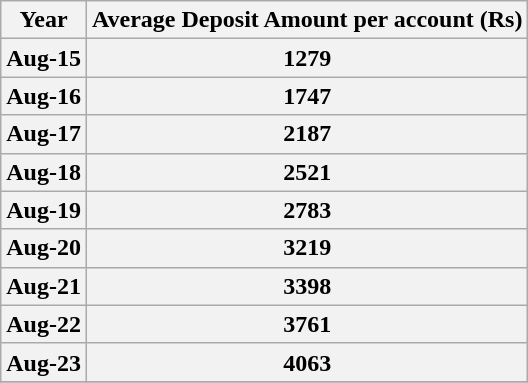<table class="wikitable">
<tr>
<th>Year</th>
<th>Average Deposit Amount per account (Rs)</th>
</tr>
<tr>
<th>Aug-15</th>
<th>1279</th>
</tr>
<tr>
<th>Aug-16</th>
<th>1747</th>
</tr>
<tr>
<th>Aug-17</th>
<th>2187</th>
</tr>
<tr>
<th>Aug-18</th>
<th>2521</th>
</tr>
<tr>
<th>Aug-19</th>
<th>2783</th>
</tr>
<tr>
<th>Aug-20</th>
<th>3219</th>
</tr>
<tr>
<th>Aug-21</th>
<th>3398</th>
</tr>
<tr>
<th>Aug-22</th>
<th>3761</th>
</tr>
<tr>
<th>Aug-23</th>
<th>4063</th>
</tr>
<tr>
</tr>
</table>
